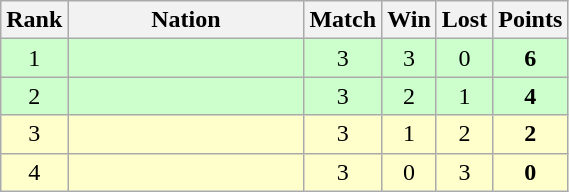<table class="wikitable" style="text-align: center;">
<tr>
<th width=20>Rank</th>
<th width=150>Nation</th>
<th width=20>Match</th>
<th width=20>Win</th>
<th width=20>Lost</th>
<th width=20>Points</th>
</tr>
<tr style="background:#cfc;">
<td>1</td>
<td style="text-align:left;"></td>
<td>3</td>
<td>3</td>
<td>0</td>
<td><strong>6</strong></td>
</tr>
<tr style="background:#cfc;">
<td>2</td>
<td style="text-align:left;"></td>
<td>3</td>
<td>2</td>
<td>1</td>
<td><strong>4</strong></td>
</tr>
<tr style="background:#ffc;">
<td>3</td>
<td style="text-align:left;"></td>
<td>3</td>
<td>1</td>
<td>2</td>
<td><strong>2</strong></td>
</tr>
<tr style="background:#ffc;">
<td>4</td>
<td style="text-align:left;"></td>
<td>3</td>
<td>0</td>
<td>3</td>
<td><strong>0</strong></td>
</tr>
</table>
